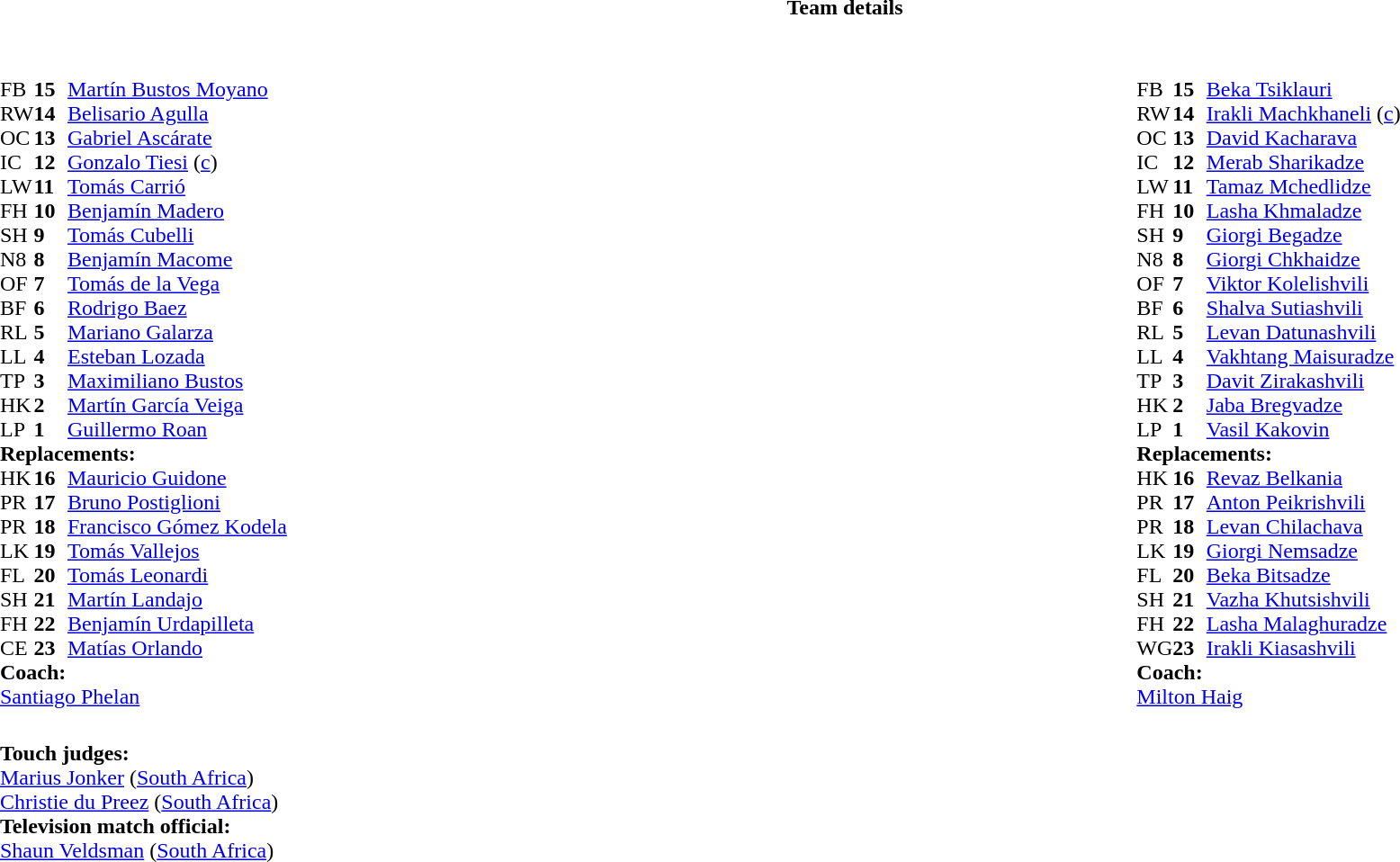<table border="0" width="100%" class="collapsible collapsed">
<tr>
<th>Team details</th>
</tr>
<tr>
<td><br><table style="width:100%;">
<tr>
<td style="vertical-align:top; width:50%"><br><table cellspacing="0" cellpadding="0">
<tr>
<th width="25"></th>
<th width="25"></th>
</tr>
<tr>
<td>FB</td>
<td><strong>15</strong></td>
<td><a href='#'>Martín Bustos Moyano</a></td>
<td></td>
<td></td>
</tr>
<tr>
<td>RW</td>
<td><strong>14</strong></td>
<td><a href='#'>Belisario Agulla</a></td>
</tr>
<tr>
<td>OC</td>
<td><strong>13</strong></td>
<td><a href='#'>Gabriel Ascárate</a></td>
</tr>
<tr>
<td>IC</td>
<td><strong>12</strong></td>
<td><a href='#'>Gonzalo Tiesi</a> (<a href='#'>c</a>)</td>
<td></td>
<td></td>
</tr>
<tr>
<td>LW</td>
<td><strong>11</strong></td>
<td><a href='#'>Tomás Carrió</a></td>
</tr>
<tr>
<td>FH</td>
<td><strong>10</strong></td>
<td><a href='#'>Benjamín Madero</a></td>
</tr>
<tr>
<td>SH</td>
<td><strong>9</strong></td>
<td><a href='#'>Tomás Cubelli</a></td>
</tr>
<tr>
<td>N8</td>
<td><strong>8</strong></td>
<td><a href='#'>Benjamín Macome</a></td>
</tr>
<tr>
<td>OF</td>
<td><strong>7</strong></td>
<td><a href='#'>Tomás de la Vega</a></td>
<td></td>
<td></td>
</tr>
<tr>
<td>BF</td>
<td><strong>6</strong></td>
<td><a href='#'>Rodrigo Baez</a></td>
</tr>
<tr>
<td>RL</td>
<td><strong>5</strong></td>
<td><a href='#'>Mariano Galarza</a></td>
</tr>
<tr>
<td>LL</td>
<td><strong>4</strong></td>
<td><a href='#'>Esteban Lozada</a></td>
<td></td>
<td></td>
</tr>
<tr>
<td>TP</td>
<td><strong>3</strong></td>
<td><a href='#'>Maximiliano Bustos</a></td>
<td></td>
<td></td>
</tr>
<tr>
<td>HK</td>
<td><strong>2</strong></td>
<td><a href='#'>Martín García Veiga</a></td>
<td></td>
<td></td>
</tr>
<tr>
<td>LP</td>
<td><strong>1</strong></td>
<td><a href='#'>Guillermo Roan</a></td>
<td></td>
<td></td>
</tr>
<tr>
<td colspan=3><strong>Replacements:</strong></td>
</tr>
<tr>
<td>HK</td>
<td><strong>16</strong></td>
<td><a href='#'>Mauricio Guidone</a></td>
<td></td>
<td></td>
</tr>
<tr>
<td>PR</td>
<td><strong>17</strong></td>
<td><a href='#'>Bruno Postiglioni</a></td>
<td></td>
<td></td>
</tr>
<tr>
<td>PR</td>
<td><strong>18</strong></td>
<td><a href='#'>Francisco Gómez Kodela</a></td>
<td></td>
<td></td>
</tr>
<tr>
<td>LK</td>
<td><strong>19</strong></td>
<td><a href='#'>Tomás Vallejos</a></td>
<td></td>
<td></td>
</tr>
<tr>
<td>FL</td>
<td><strong>20</strong></td>
<td><a href='#'>Tomás Leonardi</a></td>
<td></td>
<td></td>
</tr>
<tr>
<td>SH</td>
<td><strong>21</strong></td>
<td><a href='#'>Martín Landajo</a></td>
</tr>
<tr>
<td>FH</td>
<td><strong>22</strong></td>
<td><a href='#'>Benjamín Urdapilleta</a></td>
<td></td>
<td></td>
</tr>
<tr>
<td>CE</td>
<td><strong>23</strong></td>
<td><a href='#'>Matías Orlando</a></td>
<td></td>
<td></td>
</tr>
<tr>
<td colspan=3><strong>Coach:</strong></td>
</tr>
<tr>
<td colspan="4"> <a href='#'>Santiago Phelan</a></td>
</tr>
</table>
</td>
<td style="vertical-align:top; width:50%"><br><table cellspacing="0" cellpadding="0" style="margin:auto">
<tr>
<th width="25"></th>
<th width="25"></th>
</tr>
<tr>
<td>FB</td>
<td><strong>15</strong></td>
<td><a href='#'>Beka Tsiklauri</a></td>
<td></td>
<td></td>
</tr>
<tr>
<td>RW</td>
<td><strong>14</strong></td>
<td><a href='#'>Irakli Machkhaneli</a> (<a href='#'>c</a>)</td>
</tr>
<tr>
<td>OC</td>
<td><strong>13</strong></td>
<td><a href='#'>David Kacharava</a></td>
</tr>
<tr>
<td>IC</td>
<td><strong>12</strong></td>
<td><a href='#'>Merab Sharikadze</a></td>
</tr>
<tr>
<td>LW</td>
<td><strong>11</strong></td>
<td><a href='#'>Tamaz Mchedlidze</a></td>
</tr>
<tr>
<td>FH</td>
<td><strong>10</strong></td>
<td><a href='#'>Lasha Khmaladze</a></td>
<td></td>
<td></td>
</tr>
<tr>
<td>SH</td>
<td><strong>9</strong></td>
<td><a href='#'>Giorgi Begadze</a></td>
<td></td>
<td></td>
</tr>
<tr>
<td>N8</td>
<td><strong>8</strong></td>
<td><a href='#'>Giorgi Chkhaidze</a></td>
</tr>
<tr>
<td>OF</td>
<td><strong>7</strong></td>
<td><a href='#'>Viktor Kolelishvili</a></td>
</tr>
<tr>
<td>BF</td>
<td><strong>6</strong></td>
<td><a href='#'>Shalva Sutiashvili</a></td>
<td></td>
<td></td>
</tr>
<tr>
<td>RL</td>
<td><strong>5</strong></td>
<td><a href='#'>Levan Datunashvili</a></td>
</tr>
<tr>
<td>LL</td>
<td><strong>4</strong></td>
<td><a href='#'>Vakhtang Maisuradze</a></td>
<td></td>
<td></td>
</tr>
<tr>
<td>TP</td>
<td><strong>3</strong></td>
<td><a href='#'>Davit Zirakashvili</a></td>
<td></td>
<td></td>
</tr>
<tr>
<td>HK</td>
<td><strong>2</strong></td>
<td><a href='#'>Jaba Bregvadze</a></td>
<td></td>
<td></td>
</tr>
<tr>
<td>LP</td>
<td><strong>1</strong></td>
<td><a href='#'>Vasil Kakovin</a></td>
<td></td>
<td></td>
</tr>
<tr>
<td colspan=3><strong>Replacements:</strong></td>
</tr>
<tr>
<td>HK</td>
<td><strong>16</strong></td>
<td><a href='#'>Revaz Belkania</a></td>
<td></td>
<td></td>
</tr>
<tr>
<td>PR</td>
<td><strong>17</strong></td>
<td><a href='#'>Anton Peikrishvili</a></td>
<td></td>
<td></td>
</tr>
<tr>
<td>PR</td>
<td><strong>18</strong></td>
<td><a href='#'>Levan Chilachava</a></td>
<td></td>
<td></td>
</tr>
<tr>
<td>LK</td>
<td><strong>19</strong></td>
<td><a href='#'>Giorgi Nemsadze</a></td>
<td></td>
<td></td>
</tr>
<tr>
<td>FL</td>
<td><strong>20</strong></td>
<td><a href='#'>Beka Bitsadze</a></td>
<td></td>
<td></td>
</tr>
<tr>
<td>SH</td>
<td><strong>21</strong></td>
<td><a href='#'>Vazha Khutsishvili</a></td>
<td></td>
<td></td>
</tr>
<tr>
<td>FH</td>
<td><strong>22</strong></td>
<td><a href='#'>Lasha Malaghuradze</a></td>
<td></td>
<td></td>
</tr>
<tr>
<td>WG</td>
<td><strong>23</strong></td>
<td><a href='#'>Irakli Kiasashvili</a></td>
<td></td>
<td></td>
</tr>
<tr>
<td colspan=3><strong>Coach:</strong></td>
</tr>
<tr>
<td colspan="4"> <a href='#'>Milton Haig</a></td>
</tr>
</table>
</td>
</tr>
</table>
<table style="width:100%">
<tr>
<td><br><strong>Touch judges:</strong>
<br><a href='#'>Marius Jonker</a> (<a href='#'>South Africa</a>)
<br><a href='#'>Christie du Preez</a> (<a href='#'>South Africa</a>)
<br><strong>Television match official:</strong>
<br><a href='#'>Shaun Veldsman</a> (<a href='#'>South Africa</a>)</td>
</tr>
</table>
</td>
</tr>
</table>
